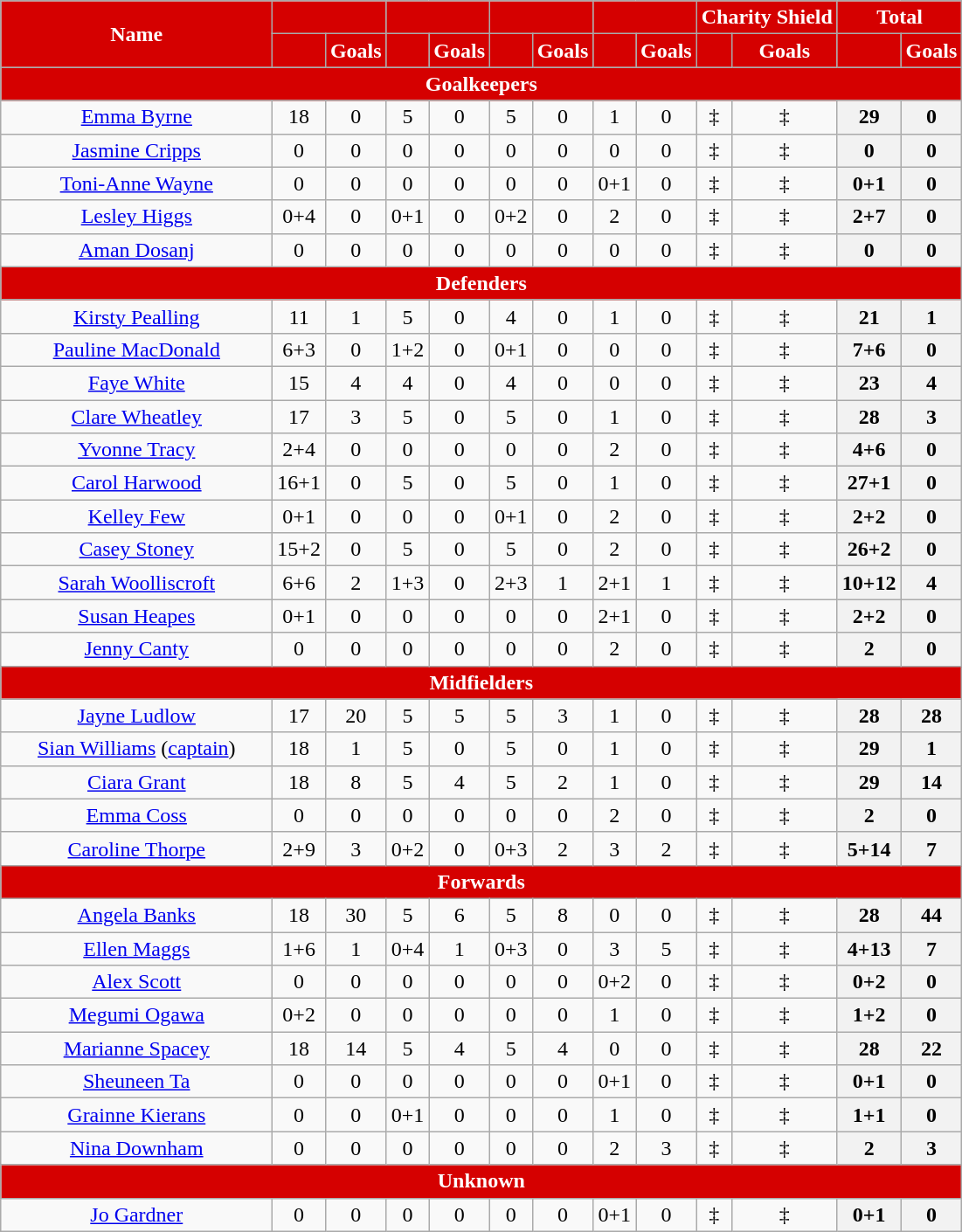<table class="wikitable" style="text-align:center; font-size:100%; ">
<tr>
<th rowspan="2" style="background:#d50000; color:white; text-align:center;width:200px">Name</th>
<th colspan="2" style="background:#d50000; color:white; text-align:center;"></th>
<th colspan="2" style="background:#d50000; color:white; text-align:center;"></th>
<th colspan="2" style="background:#d50000; color:white; text-align:center;"></th>
<th colspan="2" style="background:#d50000; color:white; text-align:center;"></th>
<th colspan="2" style="background:#d50000; color:white; text-align:center;">Charity Shield</th>
<th colspan="2" style="background:#d50000; color:white; text-align:center;">Total</th>
</tr>
<tr>
<th style="background:#d50000; color:white; text-align:center;width=50px"></th>
<th style="background:#d50000; color:white; text-align:center;width=50px">Goals</th>
<th style="background:#d50000; color:white; text-align:center;width=50px"></th>
<th style="background:#d50000; color:white; text-align:center;width=50px">Goals</th>
<th style="background:#d50000; color:white; text-align:center;width=50px"></th>
<th style="background:#d50000; color:white; text-align:center;width=50px">Goals</th>
<th style="background:#d50000; color:white; text-align:center;width=50px"></th>
<th style="background:#d50000; color:white; text-align:center;width=50px">Goals</th>
<th style="background:#d50000; color:white; text-align:center;width=50px"></th>
<th style="background:#d50000; color:white; text-align:center;width=50px">Goals</th>
<th style="background:#d50000; color:white; text-align:center;width=50px"></th>
<th style="background:#d50000; color:white; text-align:center;width=50px">Goals</th>
</tr>
<tr>
<th colspan="13" style="background:#d50000; color:white; text-align:center;">Goalkeepers</th>
</tr>
<tr>
<td> <a href='#'>Emma Byrne</a></td>
<td>18</td>
<td>0</td>
<td>5</td>
<td>0</td>
<td>5</td>
<td>0</td>
<td>1</td>
<td>0</td>
<td>‡</td>
<td>‡</td>
<th>29</th>
<th>0</th>
</tr>
<tr>
<td> <a href='#'>Jasmine Cripps</a></td>
<td>0</td>
<td>0</td>
<td>0</td>
<td>0</td>
<td>0</td>
<td>0</td>
<td>0</td>
<td>0</td>
<td>‡</td>
<td>‡</td>
<th>0</th>
<th>0</th>
</tr>
<tr>
<td> <a href='#'>Toni-Anne Wayne</a></td>
<td>0</td>
<td>0</td>
<td>0</td>
<td>0</td>
<td>0</td>
<td>0</td>
<td>0+1</td>
<td>0</td>
<td>‡</td>
<td>‡</td>
<th>0+1</th>
<th>0</th>
</tr>
<tr>
<td> <a href='#'>Lesley Higgs</a></td>
<td>0+4</td>
<td>0</td>
<td>0+1</td>
<td>0</td>
<td>0+2</td>
<td>0</td>
<td>2</td>
<td>0</td>
<td>‡</td>
<td>‡</td>
<th>2+7</th>
<th>0</th>
</tr>
<tr>
<td> <a href='#'>Aman Dosanj</a></td>
<td>0</td>
<td>0</td>
<td>0</td>
<td>0</td>
<td>0</td>
<td>0</td>
<td>0</td>
<td>0</td>
<td>‡</td>
<td>‡</td>
<th>0</th>
<th>0</th>
</tr>
<tr>
<th colspan="13" style="background:#d50000; color:white; text-align:center;">Defenders</th>
</tr>
<tr>
<td> <a href='#'>Kirsty Pealling</a></td>
<td>11</td>
<td>1</td>
<td>5</td>
<td>0</td>
<td>4</td>
<td>0</td>
<td>1</td>
<td>0</td>
<td>‡</td>
<td>‡</td>
<th>21</th>
<th>1</th>
</tr>
<tr>
<td> <a href='#'>Pauline MacDonald</a></td>
<td>6+3</td>
<td>0</td>
<td>1+2</td>
<td>0</td>
<td>0+1</td>
<td>0</td>
<td>0</td>
<td>0</td>
<td>‡</td>
<td>‡</td>
<th>7+6</th>
<th>0</th>
</tr>
<tr>
<td> <a href='#'>Faye White</a></td>
<td>15</td>
<td>4</td>
<td>4</td>
<td>0</td>
<td>4</td>
<td>0</td>
<td>0</td>
<td>0</td>
<td>‡</td>
<td>‡</td>
<th>23</th>
<th>4</th>
</tr>
<tr>
<td> <a href='#'>Clare Wheatley</a></td>
<td>17</td>
<td>3</td>
<td>5</td>
<td>0</td>
<td>5</td>
<td>0</td>
<td>1</td>
<td>0</td>
<td>‡</td>
<td>‡</td>
<th>28</th>
<th>3</th>
</tr>
<tr>
<td> <a href='#'>Yvonne Tracy</a></td>
<td>2+4</td>
<td>0</td>
<td>0</td>
<td>0</td>
<td>0</td>
<td>0</td>
<td>2</td>
<td>0</td>
<td>‡</td>
<td>‡</td>
<th>4+6</th>
<th>0</th>
</tr>
<tr>
<td> <a href='#'>Carol Harwood</a></td>
<td>16+1</td>
<td>0</td>
<td>5</td>
<td>0</td>
<td>5</td>
<td>0</td>
<td>1</td>
<td>0</td>
<td>‡</td>
<td>‡</td>
<th>27+1</th>
<th>0</th>
</tr>
<tr>
<td> <a href='#'>Kelley Few</a></td>
<td>0+1</td>
<td>0</td>
<td>0</td>
<td>0</td>
<td>0+1</td>
<td>0</td>
<td>2</td>
<td>0</td>
<td>‡</td>
<td>‡</td>
<th>2+2</th>
<th>0</th>
</tr>
<tr>
<td> <a href='#'>Casey Stoney</a></td>
<td>15+2</td>
<td>0</td>
<td>5</td>
<td>0</td>
<td>5</td>
<td>0</td>
<td>2</td>
<td>0</td>
<td>‡</td>
<td>‡</td>
<th>26+2</th>
<th>0</th>
</tr>
<tr>
<td> <a href='#'>Sarah Woolliscroft</a></td>
<td>6+6</td>
<td>2</td>
<td>1+3</td>
<td>0</td>
<td>2+3</td>
<td>1</td>
<td>2+1</td>
<td>1</td>
<td>‡</td>
<td>‡</td>
<th>10+12</th>
<th>4</th>
</tr>
<tr>
<td> <a href='#'>Susan Heapes</a></td>
<td>0+1</td>
<td>0</td>
<td>0</td>
<td>0</td>
<td>0</td>
<td>0</td>
<td>2+1</td>
<td>0</td>
<td>‡</td>
<td>‡</td>
<th>2+2</th>
<th>0</th>
</tr>
<tr>
<td> <a href='#'>Jenny Canty</a></td>
<td>0</td>
<td>0</td>
<td>0</td>
<td>0</td>
<td>0</td>
<td>0</td>
<td>2</td>
<td>0</td>
<td>‡</td>
<td>‡</td>
<th>2</th>
<th>0</th>
</tr>
<tr>
<th colspan="13" style="background:#d50000; color:white; text-align:center;">Midfielders</th>
</tr>
<tr>
<td> <a href='#'>Jayne Ludlow</a></td>
<td>17</td>
<td>20</td>
<td>5</td>
<td>5</td>
<td>5</td>
<td>3</td>
<td>1</td>
<td>0</td>
<td>‡</td>
<td>‡</td>
<th>28</th>
<th>28</th>
</tr>
<tr>
<td> <a href='#'>Sian Williams</a> (<a href='#'>captain</a>)</td>
<td>18</td>
<td>1</td>
<td>5</td>
<td>0</td>
<td>5</td>
<td>0</td>
<td>1</td>
<td>0</td>
<td>‡</td>
<td>‡</td>
<th>29</th>
<th>1</th>
</tr>
<tr>
<td> <a href='#'>Ciara Grant</a></td>
<td>18</td>
<td>8</td>
<td>5</td>
<td>4</td>
<td>5</td>
<td>2</td>
<td>1</td>
<td>0</td>
<td>‡</td>
<td>‡</td>
<th>29</th>
<th>14</th>
</tr>
<tr>
<td> <a href='#'>Emma Coss</a></td>
<td>0</td>
<td>0</td>
<td>0</td>
<td>0</td>
<td>0</td>
<td>0</td>
<td>2</td>
<td>0</td>
<td>‡</td>
<td>‡</td>
<th>2</th>
<th>0</th>
</tr>
<tr>
<td> <a href='#'>Caroline Thorpe</a></td>
<td>2+9</td>
<td>3</td>
<td>0+2</td>
<td>0</td>
<td>0+3</td>
<td>2</td>
<td>3</td>
<td>2</td>
<td>‡</td>
<td>‡</td>
<th>5+14</th>
<th>7</th>
</tr>
<tr>
<th colspan="13" style="background:#d50000; color:white; text-align:center;">Forwards</th>
</tr>
<tr>
<td> <a href='#'>Angela Banks</a></td>
<td>18</td>
<td>30</td>
<td>5</td>
<td>6</td>
<td>5</td>
<td>8</td>
<td>0</td>
<td>0</td>
<td>‡</td>
<td>‡</td>
<th>28</th>
<th>44</th>
</tr>
<tr>
<td> <a href='#'>Ellen Maggs</a></td>
<td>1+6</td>
<td>1</td>
<td>0+4</td>
<td>1</td>
<td>0+3</td>
<td>0</td>
<td>3</td>
<td>5</td>
<td>‡</td>
<td>‡</td>
<th>4+13</th>
<th>7</th>
</tr>
<tr>
<td> <a href='#'>Alex Scott</a></td>
<td>0</td>
<td>0</td>
<td>0</td>
<td>0</td>
<td>0</td>
<td>0</td>
<td>0+2</td>
<td>0</td>
<td>‡</td>
<td>‡</td>
<th>0+2</th>
<th>0</th>
</tr>
<tr>
<td> <a href='#'>Megumi Ogawa</a></td>
<td>0+2</td>
<td>0</td>
<td>0</td>
<td>0</td>
<td>0</td>
<td>0</td>
<td>1</td>
<td>0</td>
<td>‡</td>
<td>‡</td>
<th>1+2</th>
<th>0</th>
</tr>
<tr>
<td> <a href='#'>Marianne Spacey</a></td>
<td>18</td>
<td>14</td>
<td>5</td>
<td>4</td>
<td>5</td>
<td>4</td>
<td>0</td>
<td>0</td>
<td>‡</td>
<td>‡</td>
<th>28</th>
<th>22</th>
</tr>
<tr>
<td> <a href='#'>Sheuneen Ta</a></td>
<td>0</td>
<td>0</td>
<td>0</td>
<td>0</td>
<td>0</td>
<td>0</td>
<td>0+1</td>
<td>0</td>
<td>‡</td>
<td>‡</td>
<th>0+1</th>
<th>0</th>
</tr>
<tr>
<td> <a href='#'>Grainne Kierans</a></td>
<td>0</td>
<td>0</td>
<td>0+1</td>
<td>0</td>
<td>0</td>
<td>0</td>
<td>1</td>
<td>0</td>
<td>‡</td>
<td>‡</td>
<th>1+1</th>
<th>0</th>
</tr>
<tr>
<td> <a href='#'>Nina Downham</a></td>
<td>0</td>
<td>0</td>
<td>0</td>
<td>0</td>
<td>0</td>
<td>0</td>
<td>2</td>
<td>3</td>
<td>‡</td>
<td>‡</td>
<th>2</th>
<th>3</th>
</tr>
<tr>
<th colspan="13" style="background:#d50000; color:white; text-align:center;">Unknown</th>
</tr>
<tr>
<td><a href='#'>Jo Gardner</a></td>
<td>0</td>
<td>0</td>
<td>0</td>
<td>0</td>
<td>0</td>
<td>0</td>
<td>0+1</td>
<td>0</td>
<td>‡</td>
<td>‡</td>
<th>0+1</th>
<th>0</th>
</tr>
</table>
